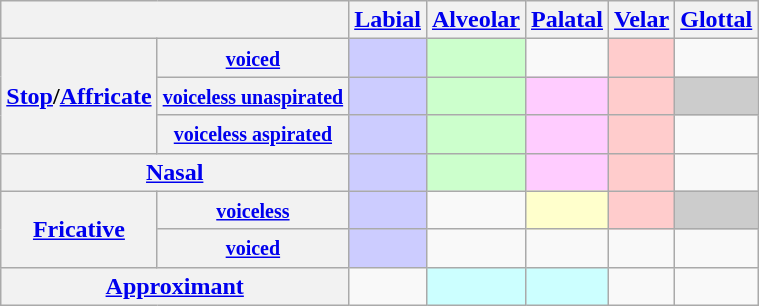<table class="wikitable" style="text-align: center;">
<tr>
<th colspan="2"></th>
<th><a href='#'>Labial</a></th>
<th><a href='#'>Alveolar</a></th>
<th><a href='#'>Palatal</a></th>
<th><a href='#'>Velar</a></th>
<th><a href='#'>Glottal</a></th>
</tr>
<tr>
<th rowspan="3"><a href='#'>Stop</a>/<a href='#'>Affricate</a></th>
<th><small><a href='#'>voiced</a></small></th>
<td style="background-color: #ccf"></td>
<td style="background-color: #cfc"></td>
<td></td>
<td style="background-color: #fcc"></td>
<td></td>
</tr>
<tr>
<th><small><a href='#'>voiceless unaspirated</a></small></th>
<td style="background-color: #ccf"></td>
<td style="background-color: #cfc"></td>
<td style="background-color: #fcf"></td>
<td style="background-color: #fcc"></td>
<td style="background-color: #ccc"></td>
</tr>
<tr>
<th><small><a href='#'>voiceless aspirated</a></small></th>
<td style="background-color: #ccf"></td>
<td style="background-color: #cfc"></td>
<td style="background-color: #fcf"></td>
<td style="background-color: #fcc"></td>
<td></td>
</tr>
<tr>
<th colspan="2"><a href='#'>Nasal</a></th>
<td style="background-color: #ccf"></td>
<td style="background-color: #cfc"></td>
<td style="background-color: #fcf"></td>
<td style="background-color: #fcc"></td>
<td></td>
</tr>
<tr>
<th rowspan="2"><a href='#'>Fricative</a></th>
<th><small><a href='#'>voiceless</a></small></th>
<td style="background-color: #ccf"></td>
<td></td>
<td style="background-color: #ffc"></td>
<td style="background-color: #fcc"></td>
<td style="background-color: #ccc"></td>
</tr>
<tr>
<th><small><a href='#'>voiced</a></small></th>
<td style="background-color: #ccf"></td>
<td></td>
<td></td>
<td></td>
<td></td>
</tr>
<tr>
<th colspan="2"><a href='#'>Approximant</a></th>
<td></td>
<td style="background-color: #cff"></td>
<td style="background-color: #cff"></td>
<td></td>
<td></td>
</tr>
</table>
